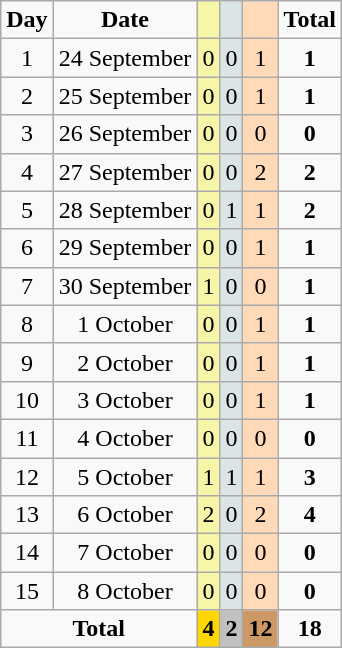<table class=wikitable style="font-size:100%; text-align:center">
<tr>
<td><strong>Day</strong></td>
<td><strong>Date</strong></td>
<td bgcolor=F7F6A8></td>
<td bgcolor=DCE5E5></td>
<td bgcolor=FFDAB9></td>
<td><strong>Total</strong></td>
</tr>
<tr>
<td>1</td>
<td>24 September</td>
<td bgcolor=F7F6A8>0</td>
<td bgcolor=DCE5E5>0</td>
<td bgcolor=FFDAB9>1</td>
<td><strong>1</strong></td>
</tr>
<tr>
<td>2</td>
<td>25 September</td>
<td bgcolor=F7F6A8>0</td>
<td bgcolor=DCE5E5>0</td>
<td bgcolor=FFDAB9>1</td>
<td><strong>1</strong></td>
</tr>
<tr>
<td>3</td>
<td>26 September</td>
<td bgcolor=F7F6A8>0</td>
<td bgcolor=DCE5E5>0</td>
<td bgcolor=FFDAB9>0</td>
<td><strong>0</strong></td>
</tr>
<tr>
<td>4</td>
<td>27 September</td>
<td bgcolor=F7F6A8>0</td>
<td bgcolor=DCE5E5>0</td>
<td bgcolor=FFDAB9>2</td>
<td><strong>2</strong></td>
</tr>
<tr>
<td>5</td>
<td>28 September</td>
<td bgcolor=F7F6A8>0</td>
<td bgcolor=DCE5E5>1</td>
<td bgcolor=FFDAB9>1</td>
<td><strong>2</strong></td>
</tr>
<tr>
<td>6</td>
<td>29 September</td>
<td bgcolor=F7F6A8>0</td>
<td bgcolor=DCE5E5>0</td>
<td bgcolor=FFDAB9>1</td>
<td><strong>1</strong></td>
</tr>
<tr>
<td>7</td>
<td>30 September</td>
<td bgcolor=F7F6A8>1</td>
<td bgcolor=DCE5E5>0</td>
<td bgcolor=FFDAB9>0</td>
<td><strong>1</strong></td>
</tr>
<tr>
<td>8</td>
<td>1 October</td>
<td bgcolor=F7F6A8>0</td>
<td bgcolor=DCE5E5>0</td>
<td bgcolor=FFDAB9>1</td>
<td><strong>1</strong></td>
</tr>
<tr>
<td>9</td>
<td>2 October</td>
<td bgcolor=F7F6A8>0</td>
<td bgcolor=DCE5E5>0</td>
<td bgcolor=FFDAB9>1</td>
<td><strong>1</strong></td>
</tr>
<tr>
<td>10</td>
<td>3 October</td>
<td bgcolor=F7F6A8>0</td>
<td bgcolor=DCE5E5>0</td>
<td bgcolor=FFDAB9>1</td>
<td><strong>1</strong></td>
</tr>
<tr>
<td>11</td>
<td>4 October</td>
<td bgcolor=F7F6A8>0</td>
<td bgcolor=DCE5E5>0</td>
<td bgcolor=FFDAB9>0</td>
<td><strong>0</strong></td>
</tr>
<tr>
<td>12</td>
<td>5 October</td>
<td bgcolor=F7F6A8>1</td>
<td bgcolor=DCE5E5>1</td>
<td bgcolor=FFDAB9>1</td>
<td><strong>3</strong></td>
</tr>
<tr>
<td>13</td>
<td>6 October</td>
<td bgcolor=F7F6A8>2</td>
<td bgcolor=DCE5E5>0</td>
<td bgcolor=FFDAB9>2</td>
<td><strong>4</strong></td>
</tr>
<tr>
<td>14</td>
<td>7 October</td>
<td bgcolor=F7F6A8>0</td>
<td bgcolor=DCE5E5>0</td>
<td bgcolor=FFDAB9>0</td>
<td><strong>0</strong></td>
</tr>
<tr>
<td>15</td>
<td>8 October</td>
<td bgcolor=F7F6A8>0</td>
<td bgcolor=DCE5E5>0</td>
<td bgcolor=FFDAB9>0</td>
<td><strong>0</strong></td>
</tr>
<tr>
<td colspan=2><strong>Total</strong></td>
<td style="background:gold;"><strong>4</strong></td>
<td style="background:silver;"><strong>2</strong></td>
<td style="background:#c96;"><strong>12</strong></td>
<td><strong>18</strong></td>
</tr>
</table>
